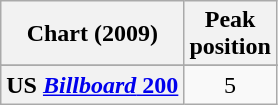<table class="wikitable sortable plainrowheaders">
<tr>
<th scope="col">Chart (2009)</th>
<th scope="col">Peak<br>position</th>
</tr>
<tr>
</tr>
<tr>
</tr>
<tr>
</tr>
<tr>
</tr>
<tr>
</tr>
<tr>
</tr>
<tr>
</tr>
<tr>
</tr>
<tr>
<th scope="row">US <a href='#'><em>Billboard</em> 200</a></th>
<td align="center">5</td>
</tr>
</table>
